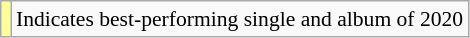<table class="wikitable" style="font-size:90%;">
<tr>
<td style="background-color:#FFFF99"></td>
<td>Indicates best-performing single and album of 2020</td>
</tr>
</table>
